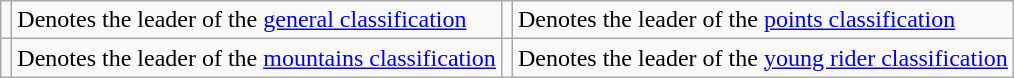<table class="wikitable">
<tr>
<td></td>
<td>Denotes the leader of the <a href='#'>general classification</a></td>
<td></td>
<td>Denotes the leader of the <a href='#'>points classification</a></td>
</tr>
<tr>
<td></td>
<td>Denotes the leader of the <a href='#'>mountains classification</a></td>
<td></td>
<td>Denotes the leader of the <a href='#'>young rider classification</a></td>
</tr>
</table>
